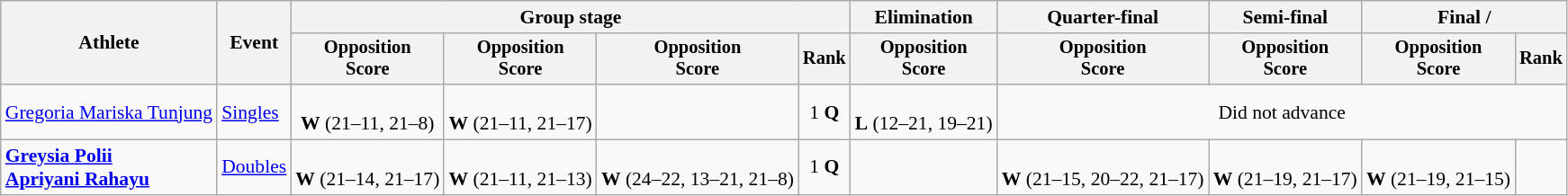<table class="wikitable" style="font-size:90%">
<tr>
<th rowspan=2>Athlete</th>
<th rowspan=2>Event</th>
<th colspan=4>Group stage</th>
<th>Elimination</th>
<th>Quarter-final</th>
<th>Semi-final</th>
<th colspan=2>Final / </th>
</tr>
<tr style="font-size:95%">
<th>Opposition<br>Score</th>
<th>Opposition<br>Score</th>
<th>Opposition<br>Score</th>
<th>Rank</th>
<th>Opposition<br>Score</th>
<th>Opposition<br>Score</th>
<th>Opposition<br>Score</th>
<th>Opposition<br>Score</th>
<th>Rank</th>
</tr>
<tr align=center>
<td align=left><a href='#'>Gregoria Mariska Tunjung</a></td>
<td align=left><a href='#'>Singles</a></td>
<td><br><strong>W</strong> (21–11, 21–8)</td>
<td><br><strong>W</strong> (21–11, 21–17)</td>
<td></td>
<td>1 <strong>Q</strong></td>
<td><br><strong>L</strong> (12–21, 19–21)</td>
<td colspan=4>Did not advance</td>
</tr>
<tr align=center>
<td align=left><strong><a href='#'>Greysia Polii</a><br><a href='#'>Apriyani Rahayu</a></strong></td>
<td align=left><a href='#'>Doubles</a></td>
<td><br><strong>W</strong> (21–14, 21–17)</td>
<td><br><strong>W</strong> (21–11, 21–13)</td>
<td><br><strong>W</strong> (24–22, 13–21, 21–8)</td>
<td>1 <strong>Q</strong></td>
<td></td>
<td><br><strong>W</strong> (21–15, 20–22, 21–17)</td>
<td><br><strong>W</strong> (21–19, 21–17)</td>
<td><br><strong>W</strong> (21–19, 21–15)</td>
<td></td>
</tr>
</table>
